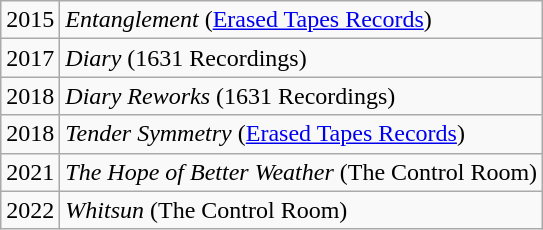<table class="wikitable">
<tr>
<td>2015</td>
<td><em>Entanglement</em> (<a href='#'>Erased Tapes Records</a>)</td>
</tr>
<tr>
<td>2017</td>
<td><em>Diary</em> (1631 Recordings)</td>
</tr>
<tr>
<td>2018</td>
<td><em>Diary Reworks</em> (1631 Recordings)</td>
</tr>
<tr>
<td>2018</td>
<td><em>Tender Symmetry</em> (<a href='#'>Erased Tapes Records</a>)</td>
</tr>
<tr>
<td>2021</td>
<td><em>The Hope of Better Weather</em> (The Control Room)</td>
</tr>
<tr>
<td>2022</td>
<td><em>Whitsun</em> (The Control Room)</td>
</tr>
</table>
